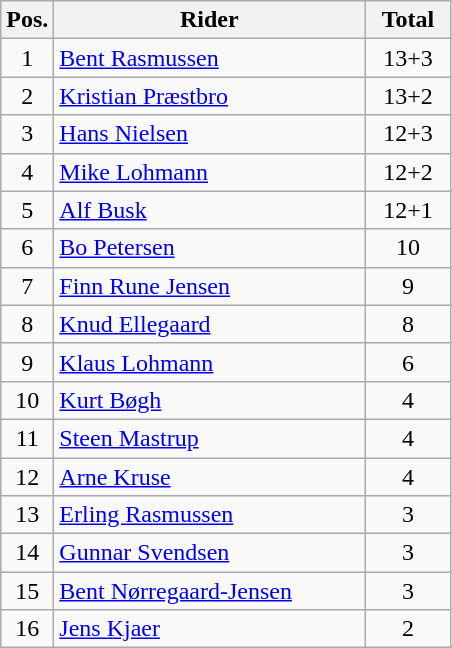<table class=wikitable>
<tr>
<th width=25px>Pos.</th>
<th width=200px>Rider</th>
<th width=50px>Total</th>
</tr>
<tr align=center >
<td>1</td>
<td align=left><a href='#'>Bent Rasmussen</a></td>
<td>13+3</td>
</tr>
<tr align=center >
<td>2</td>
<td align=left><a href='#'>Kristian Præstbro</a></td>
<td>13+2</td>
</tr>
<tr align=center>
<td>3</td>
<td align=left><a href='#'>Hans Nielsen</a></td>
<td>12+3</td>
</tr>
<tr align=center>
<td>4</td>
<td align=left><a href='#'>Mike Lohmann</a></td>
<td>12+2</td>
</tr>
<tr align=center>
<td>5</td>
<td align=left><a href='#'>Alf Busk</a></td>
<td>12+1</td>
</tr>
<tr align=center>
<td>6</td>
<td align=left><a href='#'>Bo Petersen</a></td>
<td>10</td>
</tr>
<tr align=center>
<td>7</td>
<td align=left><a href='#'>Finn Rune Jensen</a></td>
<td>9</td>
</tr>
<tr align=center>
<td>8</td>
<td align=left><a href='#'>Knud Ellegaard</a></td>
<td>8</td>
</tr>
<tr align=center>
<td>9</td>
<td align=left><a href='#'>Klaus Lohmann</a></td>
<td>6</td>
</tr>
<tr align=center>
<td>10</td>
<td align=left><a href='#'>Kurt Bøgh</a></td>
<td>4</td>
</tr>
<tr align=center>
<td>11</td>
<td align=left><a href='#'>Steen Mastrup</a></td>
<td>4</td>
</tr>
<tr align=center>
<td>12</td>
<td align=left><a href='#'>Arne Kruse</a></td>
<td>4</td>
</tr>
<tr align=center>
<td>13</td>
<td align=left><a href='#'>Erling Rasmussen</a></td>
<td>3</td>
</tr>
<tr align=center>
<td>14</td>
<td align=left><a href='#'>Gunnar Svendsen</a></td>
<td>3</td>
</tr>
<tr align=center>
<td>15</td>
<td align=left><a href='#'>Bent Nørregaard-Jensen</a></td>
<td>3</td>
</tr>
<tr align=center>
<td>16</td>
<td align=left><a href='#'>Jens Kjaer</a></td>
<td>2</td>
</tr>
</table>
